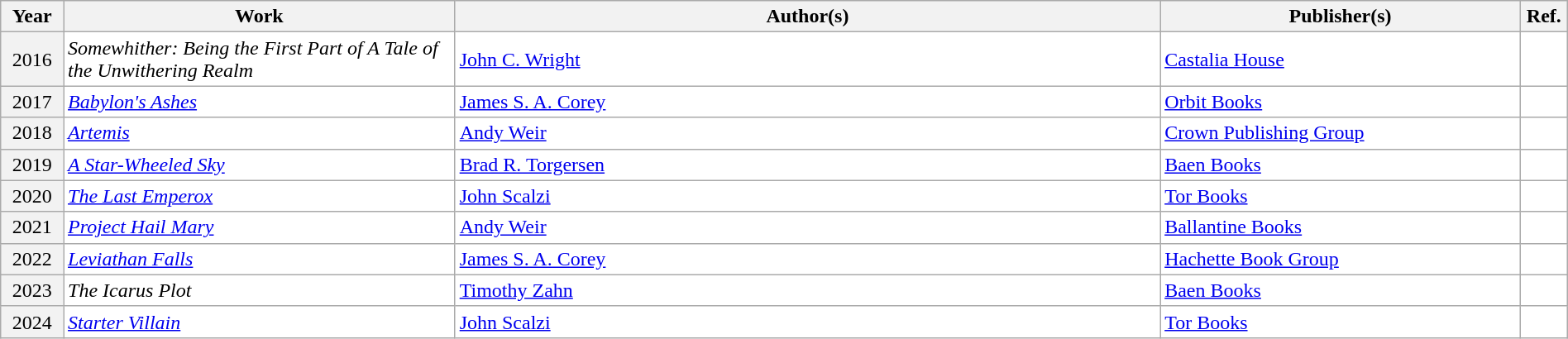<table class="sortable wikitable" width="100%" cellpadding="5" style="margin: 1em auto 1em auto">
<tr>
<th width="4%" scope="col">Year</th>
<th width="25%" scope="col">Work</th>
<th width="45%" scope="col" class="unsortable">Author(s)</th>
<th width="23%" scope="col" class="unsortable">Publisher(s)</th>
<th width="3%" scope="col" class="unsortable">Ref.</th>
</tr>
<tr style="background:#FFFFFF;">
<th scope="row" align="center" rowspan="1" style="font-weight:normal;">2016</th>
<td><em>Somewhither: Being the First Part of A Tale of the Unwithering Realm</em></td>
<td><a href='#'>John C. Wright</a></td>
<td><a href='#'>Castalia House</a></td>
<td align="center"></td>
</tr>
<tr style="background:#FFFFFF;">
<th scope="row" align="center" rowspan="1" style="font-weight:normal;">2017</th>
<td><em><a href='#'>Babylon's Ashes</a></em></td>
<td><a href='#'>James S. A. Corey</a></td>
<td><a href='#'>Orbit Books</a></td>
<td align="center"></td>
</tr>
<tr style="background:#FFFFFF;">
<th scope="row" align="center" rowspan="1" style="font-weight:normal;">2018</th>
<td><em><a href='#'>Artemis</a></em></td>
<td><a href='#'>Andy Weir</a></td>
<td><a href='#'>Crown Publishing Group</a></td>
<td align="center"></td>
</tr>
<tr style="background:#FFFFFF;">
<th scope="row" align="center" rowspan="1" style="font-weight:normal;">2019</th>
<td><em><a href='#'>A Star-Wheeled Sky</a></em></td>
<td><a href='#'>Brad R. Torgersen</a></td>
<td><a href='#'>Baen Books</a></td>
<td align="center"></td>
</tr>
<tr style="background:#FFFFFF;">
<th scope="row" align="center" rowspan="1" style="font-weight:normal;">2020</th>
<td><em><a href='#'>The Last Emperox</a></em></td>
<td><a href='#'>John Scalzi</a></td>
<td><a href='#'>Tor Books</a></td>
<td align="center"></td>
</tr>
<tr style="background:#FFFFFF;">
<th scope="row" align="center" rowspan="1" style="font-weight:normal;">2021</th>
<td><em><a href='#'>Project Hail Mary</a></em></td>
<td><a href='#'>Andy Weir</a></td>
<td><a href='#'>Ballantine Books</a></td>
<td align="center"></td>
</tr>
<tr style="background:#FFFFFF;">
<th scope="row" align="center" rowspan="1" style="font-weight:normal;">2022</th>
<td><em><a href='#'>Leviathan Falls</a></em></td>
<td><a href='#'>James S. A. Corey</a></td>
<td><a href='#'>Hachette Book Group</a></td>
<td align="center"></td>
</tr>
<tr style="background:#FFFFFF;">
<th scope="row" align="center" rowspan="1" style="font-weight:normal;">2023</th>
<td><em>The Icarus Plot</em></td>
<td><a href='#'>Timothy Zahn</a></td>
<td><a href='#'>Baen Books</a></td>
<td align="center"></td>
</tr>
<tr style="background:#FFFFFF;">
<th scope="row" align="center" rowspan="1" style="font-weight:normal;">2024</th>
<td><em><a href='#'>Starter Villain</a></em></td>
<td><a href='#'>John Scalzi</a></td>
<td><a href='#'>Tor Books</a></td>
<td align="center"></td>
</tr>
</table>
